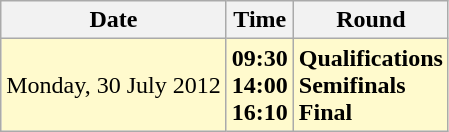<table class="wikitable">
<tr>
<th>Date</th>
<th>Time</th>
<th>Round</th>
</tr>
<tr>
<td style=background:lemonchiffon>Monday, 30 July 2012</td>
<td style=background:lemonchiffon><strong>09:30<br>14:00<br>16:10</strong></td>
<td style=background:lemonchiffon><strong>Qualifications<br>Semifinals<br>Final</strong></td>
</tr>
</table>
